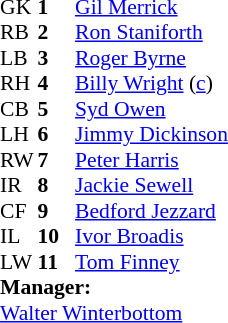<table cellspacing="0" cellpadding="0" style="font-size:90%; margin:0.2em auto;">
<tr>
<th width="25"></th>
<th width="25"></th>
</tr>
<tr>
<td>GK</td>
<td><strong>1</strong></td>
<td><a href='#'>Gil Merrick</a></td>
</tr>
<tr>
<td>RB</td>
<td><strong>2</strong></td>
<td><a href='#'>Ron Staniforth</a></td>
</tr>
<tr>
<td>LB</td>
<td><strong>3</strong></td>
<td><a href='#'>Roger Byrne</a></td>
</tr>
<tr>
<td>RH</td>
<td><strong>4</strong></td>
<td><a href='#'>Billy Wright</a> (<a href='#'>c</a>)</td>
</tr>
<tr>
<td>CB</td>
<td><strong>5</strong></td>
<td><a href='#'>Syd Owen</a></td>
</tr>
<tr>
<td>LH</td>
<td><strong>6</strong></td>
<td><a href='#'>Jimmy Dickinson</a></td>
</tr>
<tr>
<td>RW</td>
<td><strong>7</strong></td>
<td><a href='#'>Peter Harris</a></td>
</tr>
<tr>
<td>IR</td>
<td><strong>8</strong></td>
<td><a href='#'>Jackie Sewell</a></td>
</tr>
<tr>
<td>CF</td>
<td><strong>9</strong></td>
<td><a href='#'>Bedford Jezzard</a></td>
</tr>
<tr>
<td>IL</td>
<td><strong>10</strong></td>
<td><a href='#'>Ivor Broadis</a></td>
</tr>
<tr>
<td>LW</td>
<td><strong>11</strong></td>
<td><a href='#'>Tom Finney</a></td>
</tr>
<tr>
<td colspan=3><strong>Manager:</strong></td>
</tr>
<tr>
<td colspan="4"><a href='#'>Walter Winterbottom</a></td>
</tr>
</table>
